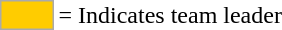<table>
<tr>
<td style="background-color:#FFCC00; border:1px solid #aaaaaa; width:2em;"></td>
<td>= Indicates team leader</td>
</tr>
</table>
